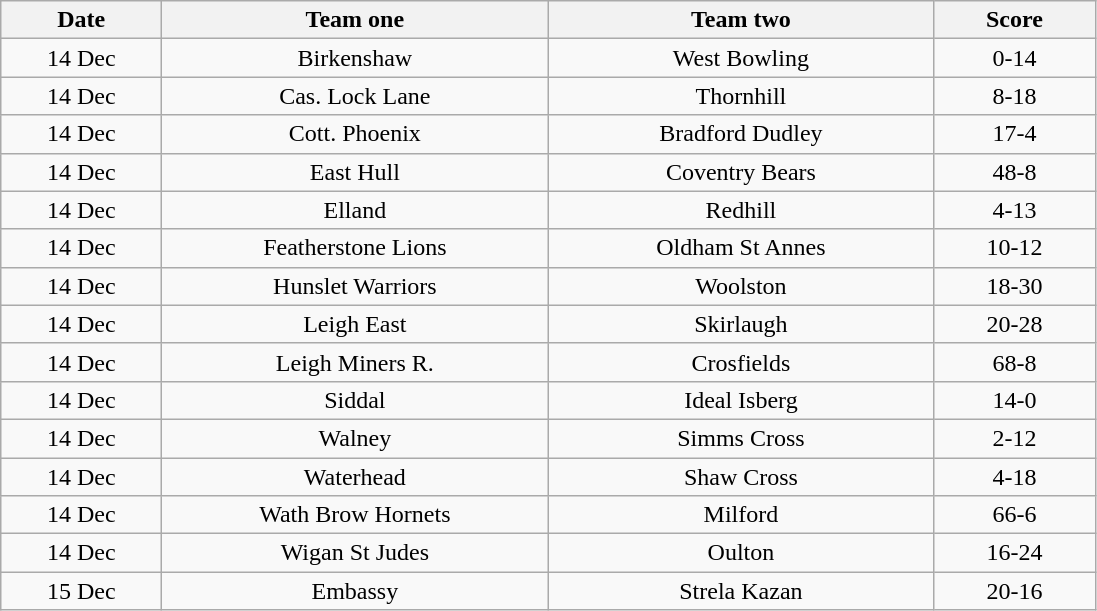<table class="wikitable" style="text-align: center">
<tr>
<th width=100>Date</th>
<th width=250>Team one</th>
<th width=250>Team two</th>
<th width=100>Score</th>
</tr>
<tr>
<td>14 Dec</td>
<td>Birkenshaw</td>
<td>West Bowling</td>
<td>0-14</td>
</tr>
<tr>
<td>14 Dec</td>
<td>Cas. Lock Lane</td>
<td>Thornhill</td>
<td>8-18</td>
</tr>
<tr>
<td>14 Dec</td>
<td>Cott. Phoenix</td>
<td>Bradford Dudley</td>
<td>17-4</td>
</tr>
<tr>
<td>14 Dec</td>
<td>East Hull</td>
<td>Coventry Bears</td>
<td>48-8</td>
</tr>
<tr>
<td>14 Dec</td>
<td>Elland</td>
<td>Redhill</td>
<td>4-13</td>
</tr>
<tr>
<td>14 Dec</td>
<td>Featherstone Lions</td>
<td>Oldham St Annes</td>
<td>10-12</td>
</tr>
<tr>
<td>14 Dec</td>
<td>Hunslet Warriors</td>
<td>Woolston</td>
<td>18-30</td>
</tr>
<tr>
<td>14 Dec</td>
<td>Leigh East</td>
<td>Skirlaugh</td>
<td>20-28</td>
</tr>
<tr>
<td>14 Dec</td>
<td>Leigh Miners R.</td>
<td>Crosfields</td>
<td>68-8</td>
</tr>
<tr>
<td>14 Dec</td>
<td>Siddal</td>
<td>Ideal Isberg</td>
<td>14-0</td>
</tr>
<tr>
<td>14 Dec</td>
<td>Walney</td>
<td>Simms Cross</td>
<td>2-12</td>
</tr>
<tr>
<td>14 Dec</td>
<td>Waterhead</td>
<td>Shaw Cross</td>
<td>4-18</td>
</tr>
<tr>
<td>14 Dec</td>
<td>Wath Brow Hornets</td>
<td>Milford</td>
<td>66-6</td>
</tr>
<tr>
<td>14 Dec</td>
<td>Wigan St Judes</td>
<td>Oulton</td>
<td>16-24</td>
</tr>
<tr>
<td>15 Dec</td>
<td>Embassy</td>
<td>Strela Kazan</td>
<td>20-16</td>
</tr>
</table>
